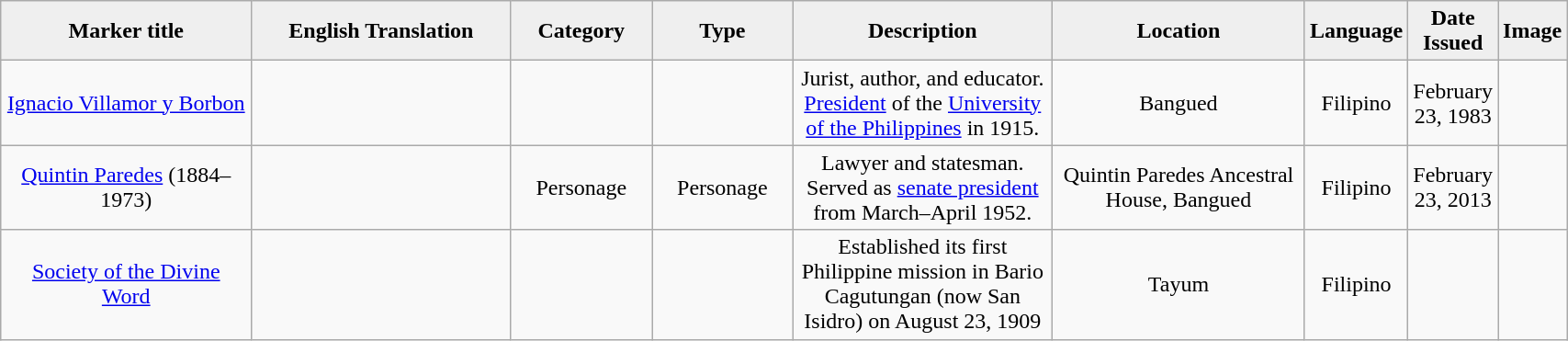<table class="wikitable" style="width:90%; text-align:center;">
<tr>
<th style="width:20%; background:#efefef;">Marker title</th>
<th style="width:20%; background:#efefef;">English Translation</th>
<th style="width:10%; background:#efefef;">Category</th>
<th style="width:10%; background:#efefef;">Type</th>
<th style="width:20%; background:#efefef;">Description</th>
<th style="width:20%; background:#efefef;">Location</th>
<th style="width:10%; background:#efefef;">Language</th>
<th style="width:10%; background:#efefef;">Date Issued</th>
<th style="width:10%; background:#efefef;">Image</th>
</tr>
<tr>
<td><a href='#'>Ignacio Villamor y Borbon</a></td>
<td></td>
<td></td>
<td></td>
<td>Jurist, author, and educator. <a href='#'>President</a> of the <a href='#'>University of the Philippines</a> in 1915.</td>
<td>Bangued</td>
<td>Filipino</td>
<td>February 23, 1983</td>
<td></td>
</tr>
<tr>
<td><a href='#'>Quintin Paredes</a> (1884–1973)</td>
<td></td>
<td>Personage</td>
<td>Personage</td>
<td>Lawyer and statesman. Served as <a href='#'>senate president</a> from March–April 1952.</td>
<td>Quintin Paredes Ancestral House, Bangued</td>
<td>Filipino</td>
<td>February 23, 2013</td>
<td></td>
</tr>
<tr>
<td><a href='#'>Society of the Divine Word</a></td>
<td></td>
<td></td>
<td></td>
<td>Established its first Philippine mission in Bario Cagutungan (now San Isidro) on August 23, 1909</td>
<td>Tayum</td>
<td>Filipino</td>
<td></td>
<td></td>
</tr>
</table>
